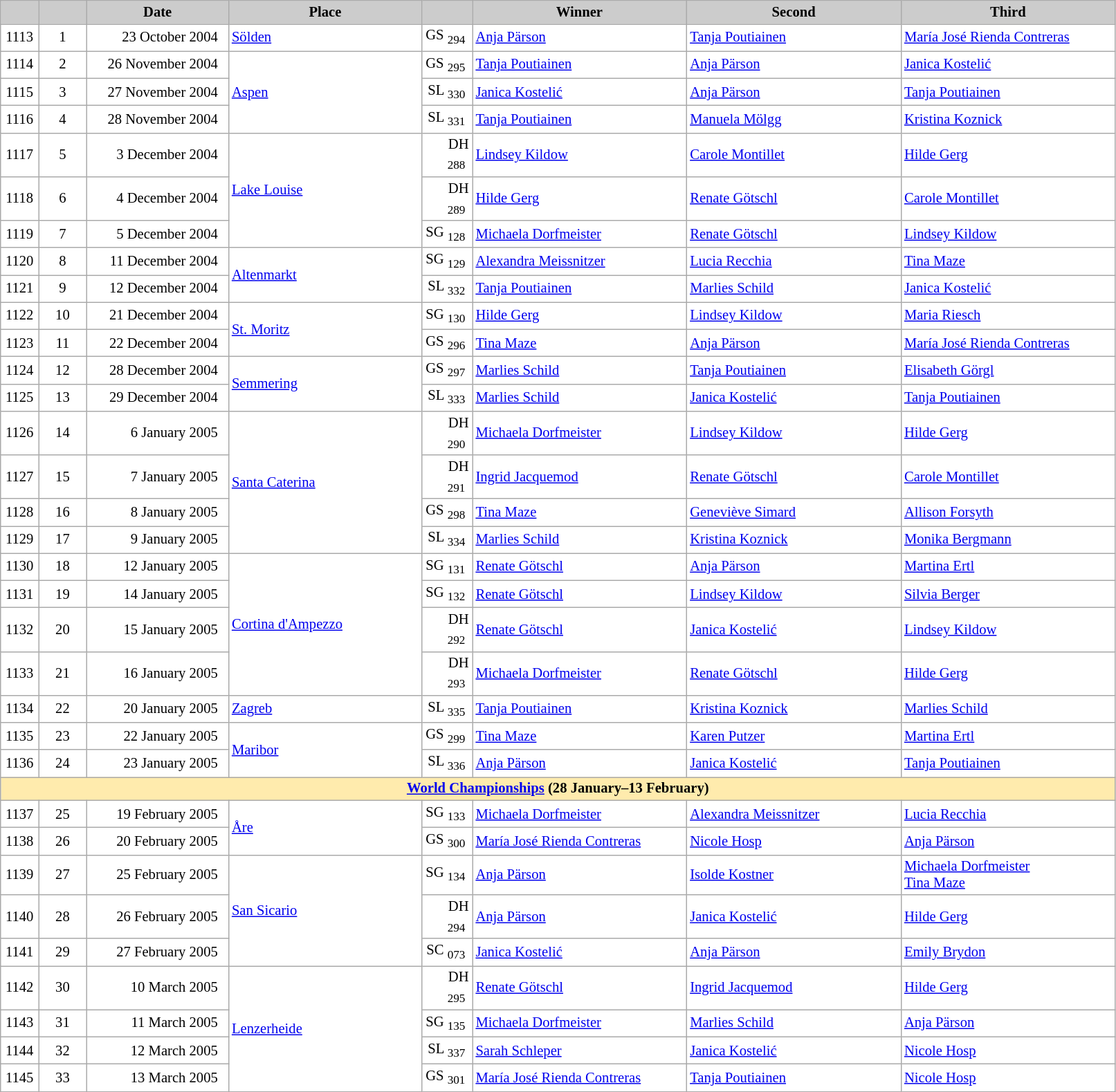<table class="wikitable plainrowheaders" style="background:#fff; font-size:86%; line-height:16px; border:grey solid 1px; border-collapse:collapse;">
<tr style="background:#ccc; text-align:center;">
<td align="center" width="30"></td>
<td align="center" width="40"></td>
<td align="center" width="130"><strong>Date</strong></td>
<td align="center" width="180"><strong>Place</strong></td>
<td align="center" width="42"></td>
<td align="center" width="200"><strong>Winner</strong></td>
<td align="center" width="200"><strong>Second</strong></td>
<td align="center" width="200"><strong>Third</strong></td>
</tr>
<tr>
<td align=center>1113</td>
<td align=center>1</td>
<td align=right>23 October 2004  </td>
<td> <a href='#'>Sölden</a></td>
<td align=right>GS <sub>294</sub> </td>
<td> <a href='#'>Anja Pärson</a></td>
<td> <a href='#'>Tanja Poutiainen</a></td>
<td> <a href='#'>María José Rienda Contreras</a></td>
</tr>
<tr>
<td align=center>1114</td>
<td align=center>2</td>
<td align=right>26 November 2004  </td>
<td rowspan=3> <a href='#'>Aspen</a></td>
<td align=right>GS <sub>295</sub> </td>
<td> <a href='#'>Tanja Poutiainen</a></td>
<td> <a href='#'>Anja Pärson</a></td>
<td> <a href='#'>Janica Kostelić</a></td>
</tr>
<tr>
<td align=center>1115</td>
<td align=center>3</td>
<td align=right>27 November 2004  </td>
<td align=right>SL <sub>330</sub> </td>
<td> <a href='#'>Janica Kostelić</a></td>
<td> <a href='#'>Anja Pärson</a></td>
<td> <a href='#'>Tanja Poutiainen</a></td>
</tr>
<tr>
<td align=center>1116</td>
<td align=center>4</td>
<td align=right>28 November 2004  </td>
<td align=right>SL <sub>331</sub> </td>
<td> <a href='#'>Tanja Poutiainen</a></td>
<td> <a href='#'>Manuela Mölgg</a></td>
<td> <a href='#'>Kristina Koznick</a></td>
</tr>
<tr>
<td align=center>1117</td>
<td align=center>5</td>
<td align=right>3 December 2004  </td>
<td rowspan=3> <a href='#'>Lake Louise</a></td>
<td align=right>DH <sub>288</sub> </td>
<td> <a href='#'>Lindsey Kildow</a></td>
<td> <a href='#'>Carole Montillet</a></td>
<td> <a href='#'>Hilde Gerg</a></td>
</tr>
<tr>
<td align=center>1118</td>
<td align=center>6</td>
<td align=right>4 December 2004  </td>
<td align=right>DH <sub>289</sub> </td>
<td> <a href='#'>Hilde Gerg</a></td>
<td> <a href='#'>Renate Götschl</a></td>
<td> <a href='#'>Carole Montillet</a></td>
</tr>
<tr>
<td align=center>1119</td>
<td align=center>7</td>
<td align=right>5 December 2004  </td>
<td align=right>SG <sub>128</sub> </td>
<td> <a href='#'>Michaela Dorfmeister</a></td>
<td> <a href='#'>Renate Götschl</a></td>
<td> <a href='#'>Lindsey Kildow</a></td>
</tr>
<tr>
<td align=center>1120</td>
<td align=center>8</td>
<td align=right>11 December 2004  </td>
<td rowspan=2> <a href='#'>Altenmarkt</a></td>
<td align=right>SG <sub>129</sub> </td>
<td> <a href='#'>Alexandra Meissnitzer</a></td>
<td> <a href='#'>Lucia Recchia</a></td>
<td> <a href='#'>Tina Maze</a></td>
</tr>
<tr>
<td align=center>1121</td>
<td align=center>9</td>
<td align=right>12 December 2004  </td>
<td align=right>SL <sub>332</sub> </td>
<td> <a href='#'>Tanja Poutiainen</a></td>
<td> <a href='#'>Marlies Schild</a></td>
<td> <a href='#'>Janica Kostelić</a></td>
</tr>
<tr>
<td align=center>1122</td>
<td align=center>10</td>
<td align=right>21 December 2004  </td>
<td rowspan=2> <a href='#'>St. Moritz</a></td>
<td align=right>SG <sub>130</sub> </td>
<td> <a href='#'>Hilde Gerg</a></td>
<td> <a href='#'>Lindsey Kildow</a></td>
<td> <a href='#'>Maria Riesch</a></td>
</tr>
<tr>
<td align=center>1123</td>
<td align=center>11</td>
<td align=right>22 December 2004  </td>
<td align=right>GS <sub>296</sub> </td>
<td> <a href='#'>Tina Maze</a></td>
<td> <a href='#'>Anja Pärson</a></td>
<td> <a href='#'>María José Rienda Contreras</a></td>
</tr>
<tr>
<td align=center>1124</td>
<td align=center>12</td>
<td align=right>28 December 2004  </td>
<td rowspan=2> <a href='#'>Semmering</a></td>
<td align=right>GS <sub>297</sub> </td>
<td> <a href='#'>Marlies Schild</a></td>
<td> <a href='#'>Tanja Poutiainen</a></td>
<td> <a href='#'>Elisabeth Görgl</a></td>
</tr>
<tr>
<td align=center>1125</td>
<td align=center>13</td>
<td align=right>29 December 2004  </td>
<td align=right>SL <sub>333</sub> </td>
<td> <a href='#'>Marlies Schild</a></td>
<td> <a href='#'>Janica Kostelić</a></td>
<td> <a href='#'>Tanja Poutiainen</a></td>
</tr>
<tr>
<td align=center>1126</td>
<td align=center>14</td>
<td align=right>6 January 2005  </td>
<td rowspan=4> <a href='#'>Santa Caterina</a></td>
<td align=right>DH <sub>290</sub> </td>
<td> <a href='#'>Michaela Dorfmeister</a></td>
<td> <a href='#'>Lindsey Kildow</a></td>
<td> <a href='#'>Hilde Gerg</a></td>
</tr>
<tr>
<td align=center>1127</td>
<td align=center>15</td>
<td align=right>7 January 2005  </td>
<td align=right>DH <sub>291</sub> </td>
<td> <a href='#'>Ingrid Jacquemod</a></td>
<td> <a href='#'>Renate Götschl</a></td>
<td> <a href='#'>Carole Montillet</a></td>
</tr>
<tr>
<td align=center>1128</td>
<td align=center>16</td>
<td align=right>8 January 2005  </td>
<td align=right>GS <sub>298</sub> </td>
<td> <a href='#'>Tina Maze</a></td>
<td> <a href='#'>Geneviève Simard</a></td>
<td> <a href='#'>Allison Forsyth</a></td>
</tr>
<tr>
<td align=center>1129</td>
<td align=center>17</td>
<td align=right>9 January 2005  </td>
<td align=right>SL <sub>334</sub> </td>
<td> <a href='#'>Marlies Schild</a></td>
<td> <a href='#'>Kristina Koznick</a></td>
<td> <a href='#'>Monika Bergmann</a></td>
</tr>
<tr>
<td align=center>1130</td>
<td align=center>18</td>
<td align=right>12 January 2005  </td>
<td rowspan=4> <a href='#'>Cortina d'Ampezzo</a></td>
<td align=right>SG <sub>131</sub> </td>
<td> <a href='#'>Renate Götschl</a></td>
<td> <a href='#'>Anja Pärson</a></td>
<td> <a href='#'>Martina Ertl</a></td>
</tr>
<tr>
<td align=center>1131</td>
<td align=center>19</td>
<td align=right>14 January 2005  </td>
<td align=right>SG <sub>132</sub> </td>
<td> <a href='#'>Renate Götschl</a></td>
<td> <a href='#'>Lindsey Kildow</a></td>
<td> <a href='#'>Silvia Berger</a></td>
</tr>
<tr>
<td align=center>1132</td>
<td align=center>20</td>
<td align=right>15 January 2005  </td>
<td align=right>DH <sub>292</sub> </td>
<td> <a href='#'>Renate Götschl</a></td>
<td> <a href='#'>Janica Kostelić</a></td>
<td> <a href='#'>Lindsey Kildow</a></td>
</tr>
<tr>
<td align=center>1133</td>
<td align=center>21</td>
<td align=right>16 January 2005  </td>
<td align=right>DH <sub>293</sub> </td>
<td> <a href='#'>Michaela Dorfmeister</a></td>
<td> <a href='#'>Renate Götschl</a></td>
<td> <a href='#'>Hilde Gerg</a></td>
</tr>
<tr>
<td align=center>1134</td>
<td align=center>22</td>
<td align=right>20 January 2005  </td>
<td> <a href='#'>Zagreb</a></td>
<td align=right>SL <sub>335</sub> </td>
<td> <a href='#'>Tanja Poutiainen</a></td>
<td> <a href='#'>Kristina Koznick</a></td>
<td> <a href='#'>Marlies Schild</a></td>
</tr>
<tr>
<td align=center>1135</td>
<td align=center>23</td>
<td align=right>22 January 2005  </td>
<td rowspan=2> <a href='#'>Maribor</a></td>
<td align=right>GS <sub>299</sub> </td>
<td> <a href='#'>Tina Maze</a></td>
<td> <a href='#'>Karen Putzer</a></td>
<td> <a href='#'>Martina Ertl</a></td>
</tr>
<tr>
<td align=center>1136</td>
<td align=center>24</td>
<td align=right>23 January 2005  </td>
<td align=right>SL <sub>336</sub> </td>
<td> <a href='#'>Anja Pärson</a></td>
<td> <a href='#'>Janica Kostelić</a></td>
<td> <a href='#'>Tanja Poutiainen</a></td>
</tr>
<tr style="background:#FFEBAD">
<td colspan="8" style="text-align:center;"><strong><a href='#'>World Championships</a> (28 January–13 February)</strong></td>
</tr>
<tr>
<td align=center>1137</td>
<td align=center>25</td>
<td align=right>19 February 2005  </td>
<td rowspan=2> <a href='#'>Åre</a></td>
<td align=right>SG <sub>133</sub> </td>
<td> <a href='#'>Michaela Dorfmeister</a></td>
<td> <a href='#'>Alexandra Meissnitzer</a></td>
<td> <a href='#'>Lucia Recchia</a></td>
</tr>
<tr>
<td align=center>1138</td>
<td align=center>26</td>
<td align=right>20 February 2005  </td>
<td align=right>GS <sub>300</sub> </td>
<td> <a href='#'>María José Rienda Contreras</a></td>
<td> <a href='#'>Nicole Hosp</a></td>
<td> <a href='#'>Anja Pärson</a></td>
</tr>
<tr>
<td align=center>1139</td>
<td align=center>27</td>
<td align=right>25 February 2005  </td>
<td rowspan=3> <a href='#'>San Sicario</a></td>
<td align=right>SG <sub>134</sub> </td>
<td> <a href='#'>Anja Pärson</a></td>
<td> <a href='#'>Isolde Kostner</a></td>
<td> <a href='#'>Michaela Dorfmeister</a><br> <a href='#'>Tina Maze</a></td>
</tr>
<tr>
<td align=center>1140</td>
<td align=center>28</td>
<td align=right>26 February 2005  </td>
<td align=right>DH <sub>294</sub> </td>
<td> <a href='#'>Anja Pärson</a></td>
<td> <a href='#'>Janica Kostelić</a></td>
<td> <a href='#'>Hilde Gerg</a></td>
</tr>
<tr>
<td align=center>1141</td>
<td align=center>29</td>
<td align=right>27 February 2005  </td>
<td align=right>SC <sub>073</sub> </td>
<td> <a href='#'>Janica Kostelić</a></td>
<td> <a href='#'>Anja Pärson</a></td>
<td> <a href='#'>Emily Brydon</a></td>
</tr>
<tr>
<td align=center>1142</td>
<td align=center>30</td>
<td align=right>10 March 2005  </td>
<td rowspan=4> <a href='#'>Lenzerheide</a></td>
<td align=right>DH <sub>295</sub> </td>
<td> <a href='#'>Renate Götschl</a></td>
<td> <a href='#'>Ingrid Jacquemod</a></td>
<td> <a href='#'>Hilde Gerg</a></td>
</tr>
<tr>
<td align=center>1143</td>
<td align=center>31</td>
<td align=right>11 March 2005  </td>
<td align=right>SG <sub>135</sub> </td>
<td> <a href='#'>Michaela Dorfmeister</a></td>
<td> <a href='#'>Marlies Schild</a></td>
<td> <a href='#'>Anja Pärson</a></td>
</tr>
<tr>
<td align=center>1144</td>
<td align=center>32</td>
<td align=right>12 March 2005  </td>
<td align=right>SL <sub>337</sub> </td>
<td> <a href='#'>Sarah Schleper</a></td>
<td> <a href='#'>Janica Kostelić</a></td>
<td> <a href='#'>Nicole Hosp</a></td>
</tr>
<tr>
<td align=center>1145</td>
<td align=center>33</td>
<td align=right>13 March 2005  </td>
<td align=right>GS <sub>301</sub> </td>
<td> <a href='#'>María José Rienda Contreras</a></td>
<td> <a href='#'>Tanja Poutiainen</a></td>
<td> <a href='#'>Nicole Hosp</a></td>
</tr>
</table>
